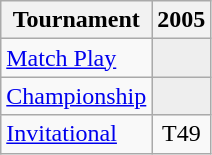<table class="wikitable" style="text-align:center;">
<tr>
<th>Tournament</th>
<th>2005</th>
</tr>
<tr>
<td align="left"><a href='#'>Match Play</a></td>
<td style="background:#eeeeee;"></td>
</tr>
<tr>
<td align="left"><a href='#'>Championship</a></td>
<td style="background:#eeeeee;"></td>
</tr>
<tr>
<td align="left"><a href='#'>Invitational</a></td>
<td>T49</td>
</tr>
</table>
